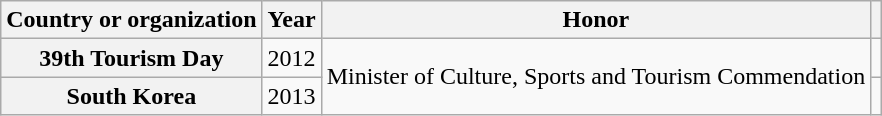<table class="wikitable sortable plainrowheaders" style="margin-right: 0;">
<tr>
<th scope="col">Country or organization</th>
<th scope="col">Year</th>
<th scope="col">Honor</th>
<th scope="col" class="unsortable"></th>
</tr>
<tr>
<th scope="row">39th Tourism Day</th>
<td style="text-align:center;">2012</td>
<td rowspan="2">Minister of Culture, Sports and Tourism Commendation</td>
<td style="text-align:center;"></td>
</tr>
<tr>
<th scope="row">South Korea</th>
<td style="text-align:center;">2013</td>
<td style="text-align:center;"></td>
</tr>
</table>
